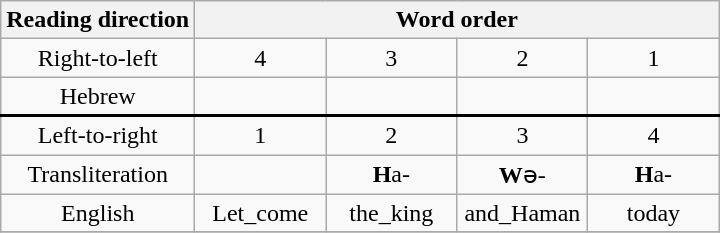<table Class="wikitable" style="text-align: center;">
<tr>
<th>Reading direction</th>
<th colspan=4>Word order</th>
</tr>
<tr>
<td>Right-to-left</td>
<td style="text-align: center; width: 80px;">4</td>
<td style="text-align: center; width: 80px;">3</td>
<td style="text-align: center; width: 80px;">2</td>
<td style="text-align: center; width: 80px;">1</td>
</tr>
<tr style="border-bottom: 2px solid black;">
<td>Hebrew</td>
<td><big><strong></strong></big></td>
<td><big><strong></strong></big></td>
<td><big><strong></strong></big></td>
<td><big><strong></strong></big></td>
</tr>
<tr>
<td>Left-to-right</td>
<td>1</td>
<td>2</td>
<td>3</td>
<td>4</td>
</tr>
<tr>
<td>Transliteration</td>
<td></td>
<td><strong>H</strong>a-</td>
<td><strong>W</strong>ə-</td>
<td><strong>H</strong>a-</td>
</tr>
<tr>
<td>English</td>
<td>Let_come</td>
<td>the_king</td>
<td>and_Haman</td>
<td>today</td>
</tr>
<tr>
</tr>
</table>
